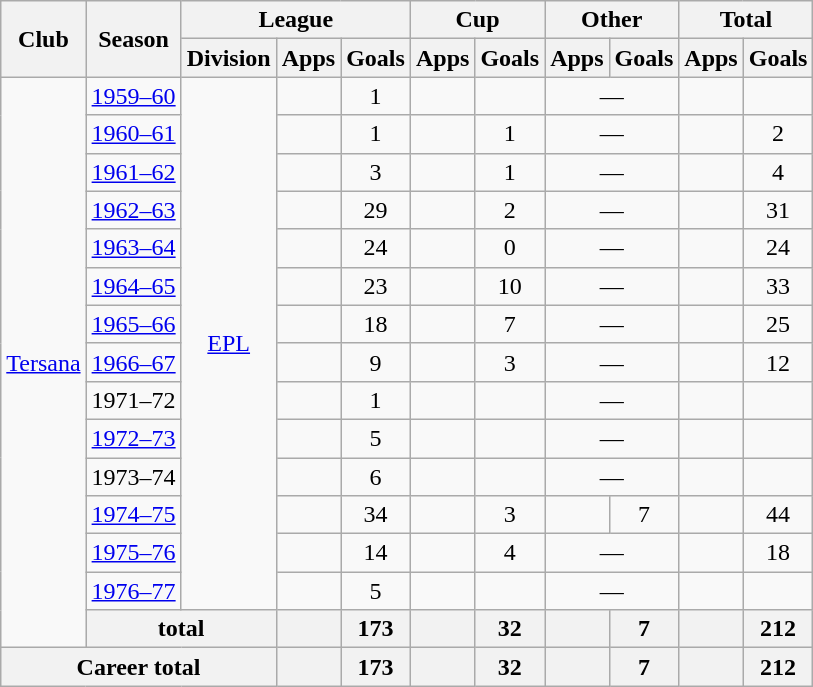<table class="wikitable" style="text-align:center">
<tr>
<th rowspan="2">Club</th>
<th rowspan="2">Season</th>
<th colspan="3">League</th>
<th colspan="2">Cup</th>
<th colspan="2">Other</th>
<th colspan="2">Total</th>
</tr>
<tr>
<th>Division</th>
<th>Apps</th>
<th>Goals</th>
<th>Apps</th>
<th>Goals</th>
<th>Apps</th>
<th>Goals</th>
<th>Apps</th>
<th>Goals</th>
</tr>
<tr align=center>
<td rowspan="15" align=center valign=center><a href='#'>Tersana</a></td>
<td><a href='#'>1959–60</a></td>
<td rowspan="14"><a href='#'>EPL</a></td>
<td></td>
<td>1</td>
<td></td>
<td></td>
<td colspan="2">—</td>
<td></td>
<td></td>
</tr>
<tr>
<td><a href='#'>1960–61</a></td>
<td></td>
<td>1</td>
<td></td>
<td>1</td>
<td colspan="2">—</td>
<td></td>
<td>2</td>
</tr>
<tr>
<td><a href='#'>1961–62</a></td>
<td></td>
<td>3</td>
<td></td>
<td>1</td>
<td colspan="2">—</td>
<td></td>
<td>4</td>
</tr>
<tr>
<td><a href='#'>1962–63</a></td>
<td></td>
<td>29</td>
<td></td>
<td>2</td>
<td colspan="2">—</td>
<td></td>
<td>31</td>
</tr>
<tr>
<td><a href='#'>1963–64</a></td>
<td></td>
<td>24</td>
<td></td>
<td>0</td>
<td colspan="2">—</td>
<td></td>
<td>24</td>
</tr>
<tr>
<td><a href='#'>1964–65</a></td>
<td></td>
<td>23</td>
<td></td>
<td>10</td>
<td colspan="2">—</td>
<td></td>
<td>33</td>
</tr>
<tr>
<td><a href='#'>1965–66</a></td>
<td></td>
<td>18</td>
<td></td>
<td>7</td>
<td colspan="2">—</td>
<td></td>
<td>25</td>
</tr>
<tr>
<td><a href='#'>1966–67</a></td>
<td></td>
<td>9</td>
<td></td>
<td>3</td>
<td colspan="2">—</td>
<td></td>
<td>12</td>
</tr>
<tr>
<td 1971–72 Egyptian Premier League>1971–72</td>
<td></td>
<td>1</td>
<td></td>
<td></td>
<td colspan="2">—</td>
<td></td>
<td></td>
</tr>
<tr>
<td><a href='#'>1972–73</a></td>
<td></td>
<td>5</td>
<td></td>
<td></td>
<td colspan="2">—</td>
<td></td>
<td></td>
</tr>
<tr>
<td 1973–74 Egyptian Premier League>1973–74</td>
<td></td>
<td>6</td>
<td></td>
<td></td>
<td colspan="2">—</td>
<td></td>
<td></td>
</tr>
<tr>
<td><a href='#'>1974–75</a></td>
<td></td>
<td>34</td>
<td></td>
<td>3</td>
<td></td>
<td>7</td>
<td></td>
<td>44</td>
</tr>
<tr>
<td><a href='#'>1975–76</a></td>
<td></td>
<td>14</td>
<td></td>
<td>4</td>
<td colspan="2">—</td>
<td></td>
<td>18</td>
</tr>
<tr>
<td><a href='#'>1976–77</a></td>
<td></td>
<td>5</td>
<td></td>
<td></td>
<td colspan="2">—</td>
<td></td>
<td></td>
</tr>
<tr align=center>
<th colspan="2">total</th>
<th></th>
<th>173</th>
<th></th>
<th>32</th>
<th></th>
<th>7</th>
<th></th>
<th>212</th>
</tr>
<tr align=center>
<th colspan="3">Career total</th>
<th></th>
<th>173</th>
<th></th>
<th>32</th>
<th></th>
<th>7</th>
<th></th>
<th>212</th>
</tr>
</table>
